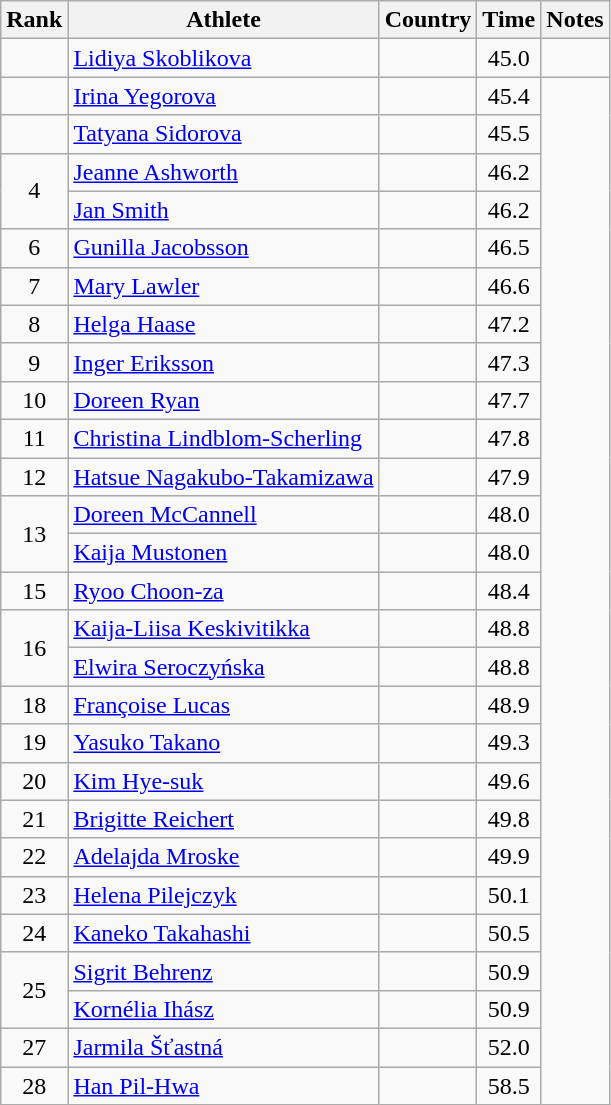<table class="wikitable sortable" style="text-align:center">
<tr>
<th>Rank</th>
<th>Athlete</th>
<th>Country</th>
<th>Time</th>
<th>Notes</th>
</tr>
<tr>
<td></td>
<td align=left><a href='#'>Lidiya Skoblikova</a></td>
<td align=left></td>
<td>45.0</td>
<td></td>
</tr>
<tr>
<td></td>
<td align=left><a href='#'>Irina Yegorova</a></td>
<td align=left></td>
<td>45.4</td>
</tr>
<tr>
<td></td>
<td align=left><a href='#'>Tatyana Sidorova</a></td>
<td align=left></td>
<td>45.5</td>
</tr>
<tr>
<td rowspan=2>4</td>
<td align=left><a href='#'>Jeanne Ashworth</a></td>
<td align=left></td>
<td>46.2</td>
</tr>
<tr>
<td align=left><a href='#'>Jan Smith</a></td>
<td align=left></td>
<td>46.2</td>
</tr>
<tr>
<td>6</td>
<td align=left><a href='#'>Gunilla Jacobsson</a></td>
<td align=left></td>
<td>46.5</td>
</tr>
<tr>
<td>7</td>
<td align=left><a href='#'>Mary Lawler</a></td>
<td align=left></td>
<td>46.6</td>
</tr>
<tr>
<td>8</td>
<td align=left><a href='#'>Helga Haase</a></td>
<td align=left></td>
<td>47.2</td>
</tr>
<tr>
<td>9</td>
<td align=left><a href='#'>Inger Eriksson</a></td>
<td align=left></td>
<td>47.3</td>
</tr>
<tr>
<td>10</td>
<td align=left><a href='#'>Doreen Ryan</a></td>
<td align=left></td>
<td>47.7</td>
</tr>
<tr>
<td>11</td>
<td align=left><a href='#'>Christina Lindblom-Scherling</a></td>
<td align=left></td>
<td>47.8</td>
</tr>
<tr>
<td>12</td>
<td align=left><a href='#'>Hatsue Nagakubo-Takamizawa</a></td>
<td align=left></td>
<td>47.9</td>
</tr>
<tr>
<td rowspan=2>13</td>
<td align=left><a href='#'>Doreen McCannell</a></td>
<td align=left></td>
<td>48.0</td>
</tr>
<tr>
<td align=left><a href='#'>Kaija Mustonen</a></td>
<td align=left></td>
<td>48.0</td>
</tr>
<tr>
<td>15</td>
<td align=left><a href='#'>Ryoo Choon-za</a></td>
<td align=left></td>
<td>48.4</td>
</tr>
<tr>
<td rowspan=2>16</td>
<td align=left><a href='#'>Kaija-Liisa Keskivitikka</a></td>
<td align=left></td>
<td>48.8</td>
</tr>
<tr>
<td align=left><a href='#'>Elwira Seroczyńska</a></td>
<td align=left></td>
<td>48.8</td>
</tr>
<tr>
<td>18</td>
<td align=left><a href='#'>Françoise Lucas</a></td>
<td align=left></td>
<td>48.9</td>
</tr>
<tr>
<td>19</td>
<td align=left><a href='#'>Yasuko Takano</a></td>
<td align=left></td>
<td>49.3</td>
</tr>
<tr>
<td>20</td>
<td align=left><a href='#'>Kim Hye-suk</a></td>
<td align=left></td>
<td>49.6</td>
</tr>
<tr>
<td>21</td>
<td align=left><a href='#'>Brigitte Reichert</a></td>
<td align=left></td>
<td>49.8</td>
</tr>
<tr>
<td>22</td>
<td align=left><a href='#'>Adelajda Mroske</a></td>
<td align=left></td>
<td>49.9</td>
</tr>
<tr>
<td>23</td>
<td align=left><a href='#'>Helena Pilejczyk</a></td>
<td align=left></td>
<td>50.1</td>
</tr>
<tr>
<td>24</td>
<td align=left><a href='#'>Kaneko Takahashi</a></td>
<td align=left></td>
<td>50.5</td>
</tr>
<tr>
<td rowspan=2>25</td>
<td align=left><a href='#'>Sigrit Behrenz</a></td>
<td align=left></td>
<td>50.9</td>
</tr>
<tr>
<td align=left><a href='#'>Kornélia Ihász</a></td>
<td align=left></td>
<td>50.9</td>
</tr>
<tr>
<td>27</td>
<td align=left><a href='#'>Jarmila Šťastná</a></td>
<td align=left></td>
<td>52.0</td>
</tr>
<tr>
<td>28</td>
<td align=left><a href='#'>Han Pil-Hwa</a></td>
<td align=left></td>
<td>58.5</td>
</tr>
</table>
